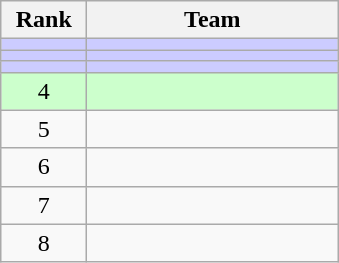<table class="wikitable" style="text-align: center;">
<tr>
<th width=50>Rank</th>
<th width=160>Team</th>
</tr>
<tr bgcolor=ccccff>
<td></td>
<td align=left></td>
</tr>
<tr bgcolor=ccccff>
<td></td>
<td align=left></td>
</tr>
<tr bgcolor=ccccff>
<td></td>
<td align=left></td>
</tr>
<tr bgcolor=ccffcc>
<td>4</td>
<td align=left></td>
</tr>
<tr>
<td>5</td>
<td align=left></td>
</tr>
<tr>
<td>6</td>
<td align=left></td>
</tr>
<tr>
<td>7</td>
<td align=left></td>
</tr>
<tr>
<td>8</td>
<td align=left></td>
</tr>
</table>
